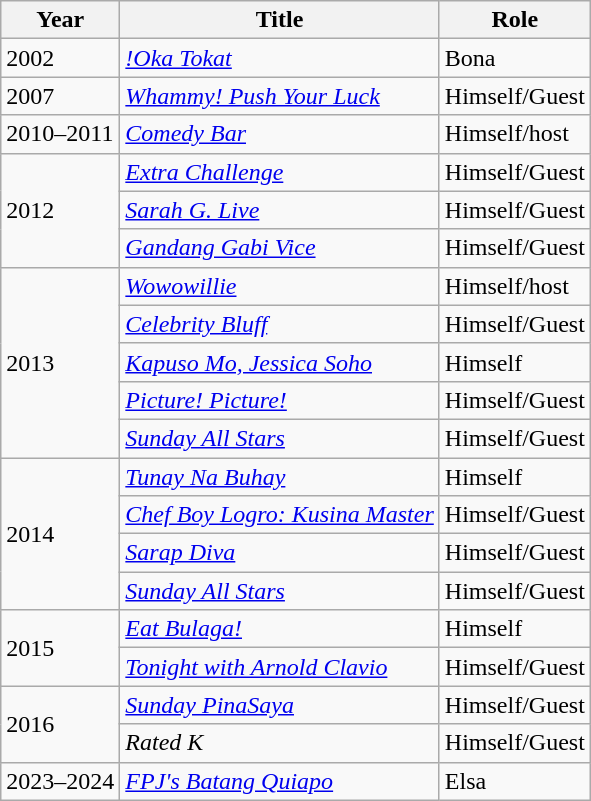<table class="wikitable sortable">
<tr>
<th>Year</th>
<th>Title</th>
<th>Role</th>
</tr>
<tr>
<td>2002</td>
<td><em><a href='#'>!Oka Tokat</a></em></td>
<td>Bona</td>
</tr>
<tr>
<td>2007</td>
<td><em><a href='#'>Whammy! Push Your Luck</a></em></td>
<td>Himself/Guest</td>
</tr>
<tr>
<td>2010–2011</td>
<td><em><a href='#'>Comedy Bar</a></em></td>
<td>Himself/host</td>
</tr>
<tr>
<td rowspan="3">2012</td>
<td><em><a href='#'>Extra Challenge</a></em></td>
<td>Himself/Guest</td>
</tr>
<tr>
<td><em><a href='#'>Sarah G. Live</a></em></td>
<td>Himself/Guest</td>
</tr>
<tr>
<td><em><a href='#'>Gandang Gabi Vice</a></em></td>
<td>Himself/Guest</td>
</tr>
<tr>
<td rowspan="5">2013</td>
<td><em><a href='#'>Wowowillie</a></em></td>
<td>Himself/host</td>
</tr>
<tr>
<td><em><a href='#'>Celebrity Bluff</a></em></td>
<td>Himself/Guest</td>
</tr>
<tr>
<td><em><a href='#'>Kapuso Mo, Jessica Soho</a></em></td>
<td>Himself</td>
</tr>
<tr>
<td><em><a href='#'>Picture! Picture!</a></em></td>
<td>Himself/Guest</td>
</tr>
<tr>
<td><em><a href='#'>Sunday All Stars</a></em></td>
<td>Himself/Guest</td>
</tr>
<tr>
<td rowspan="4">2014</td>
<td><em><a href='#'>Tunay Na Buhay</a></em></td>
<td>Himself</td>
</tr>
<tr>
<td><em><a href='#'>Chef Boy Logro: Kusina Master</a></em></td>
<td>Himself/Guest</td>
</tr>
<tr>
<td><em><a href='#'>Sarap Diva</a></em></td>
<td>Himself/Guest</td>
</tr>
<tr>
<td><em><a href='#'>Sunday All Stars</a></em></td>
<td>Himself/Guest</td>
</tr>
<tr>
<td rowspan="2">2015</td>
<td><em><a href='#'>Eat Bulaga!</a></em></td>
<td>Himself</td>
</tr>
<tr>
<td><em><a href='#'>Tonight with Arnold Clavio</a></em></td>
<td>Himself/Guest</td>
</tr>
<tr>
<td rowspan="2">2016</td>
<td><em><a href='#'>Sunday PinaSaya</a></em></td>
<td>Himself/Guest</td>
</tr>
<tr>
<td><em>Rated K</em></td>
<td>Himself/Guest</td>
</tr>
<tr>
<td>2023–2024</td>
<td><em><a href='#'>FPJ's Batang Quiapo</a></em></td>
<td>Elsa</td>
</tr>
</table>
